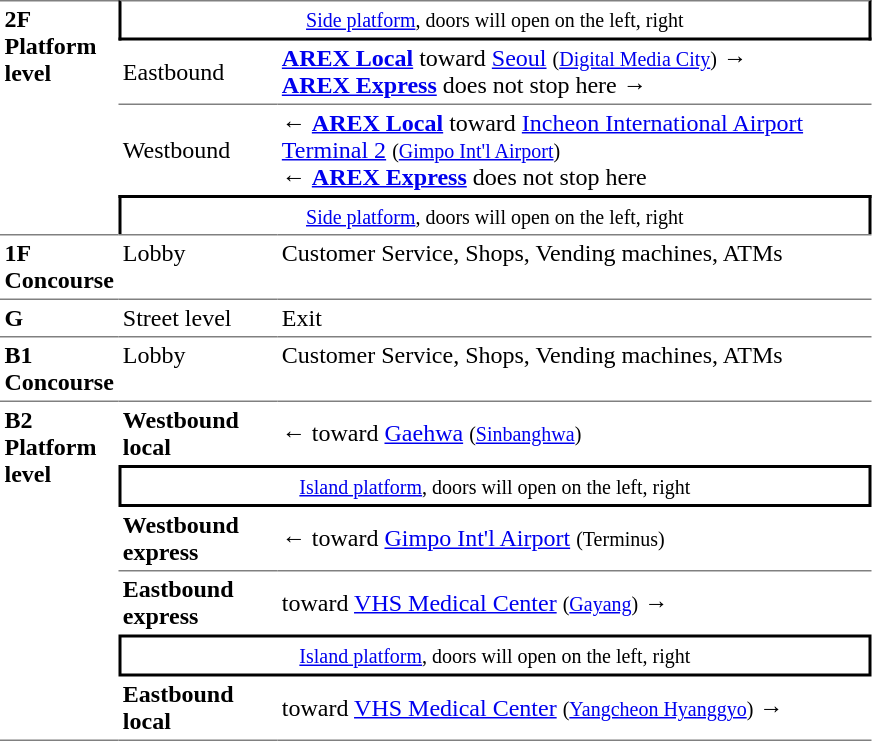<table table border=0 cellspacing=0 cellpadding=3>
<tr>
<td style="border-top:solid 1px gray;border-bottom:solid 0px gray;" width=50 rowspan=4 valign=top><strong>2F<br>Platform level</strong></td>
<td style="border-top:solid 1px gray;border-right:solid 2px black;border-left:solid 2px black;border-bottom:solid 2px black;text-align:center;" colspan=2><small><a href='#'>Side platform</a>, doors will open on the left, right</small></td>
</tr>
<tr>
<td>Eastbound</td>
<td> <a href='#'><span><strong>AREX Local</strong></span></a> toward <a href='#'>Seoul</a> <small>(<a href='#'>Digital Media City</a>)</small> →<br> <a href='#'><span><strong>AREX Express</strong></span></a> does not stop here →</td>
</tr>
<tr>
<td style="border-bottom:solid 0px gray;border-top:solid 1px gray;" width=100>Westbound</td>
<td style="border-bottom:solid 0px gray;border-top:solid 1px gray;" width=390>← <a href='#'><span><strong>AREX Local</strong></span></a> toward <a href='#'>Incheon International Airport Terminal 2</a> <small>(<a href='#'>Gimpo Int'l Airport</a>)</small> <br>← <span><a href='#'><span><strong>AREX Express</strong></span></a> does not stop here</span></td>
</tr>
<tr>
<td style="border-top:solid 2px black;border-right:solid 2px black;border-left:solid 2px black;border-bottom:solid 0px gray;text-align:center;" colspan=2><small><a href='#'>Side platform</a>, doors will open on the left, right</small></td>
</tr>
<tr>
<td style="border-top:solid 1px gray;" align=top width=50><strong>1F<br>Concourse</strong></td>
<td style="border-top:solid 1px gray;" valign=top width=100>Lobby</td>
<td style="border-top:solid 1px gray;" valign=top width=390>Customer Service, Shops, Vending machines, ATMs</td>
</tr>
<tr>
<td style="border-top:solid 1px gray;" width=50 valign=top><strong>G</strong></td>
<td style="border-top:solid 1px gray;" width=100 valign=top>Street level</td>
<td style="border-top:solid 1px gray;" width=390 valign=top>Exit</td>
</tr>
<tr>
<td style="border-top:solid 1px gray;" valign=top width=50><strong>B1<br>Concourse</strong></td>
<td style="border-top:solid 1px gray;" valign=top width=100>Lobby</td>
<td style="border-top:solid 1px gray;" valign=top width=390>Customer Service, Shops, Vending machines, ATMs</td>
</tr>
<tr>
<td style="border-top:solid 1px gray;border-bottom:solid 1px gray;" width=50 rowspan=6 valign=top><strong>B2<br>Platform level</strong></td>
<td style="border-bottom:solid 0px gray;border-top:solid 1px gray;" width=100><strong>Westbound local</strong></td>
<td style="border-bottom:solid 0px gray;border-top:solid 1px gray;" width=390>←  toward <a href='#'>Gaehwa</a> <small>(<a href='#'>Sinbanghwa</a>)</small></td>
</tr>
<tr>
<td style="border-top:solid 2px black;border-right:solid 2px black;border-left:solid 2px black;border-bottom:solid 2px black;text-align:center;" colspan=2><small><a href='#'>Island platform</a>, doors will open on the left, right</small></td>
</tr>
<tr>
<td style="border-bottom:solid 1px gray; "><strong>Westbound express</strong></td>
<td style="border-bottom:solid 1px gray; ">←  toward <a href='#'>Gimpo Int'l Airport</a> <small>(Terminus)</small></td>
</tr>
<tr>
<td><strong>Eastbound express</strong></td>
<td>  toward <a href='#'>VHS Medical Center</a> <small>(<a href='#'>Gayang</a>)</small> →</td>
</tr>
<tr>
<td style="border-top:solid 2px black;border-right:solid 2px black;border-left:solid 2px black;border-bottom:solid 2px black;text-align:center;" colspan=2><small><a href='#'>Island platform</a>, doors will open on the left, right</small></td>
</tr>
<tr>
<td style="border-bottom:solid 1px gray; "><strong>Eastbound local</strong></td>
<td style="border-bottom:solid 1px gray; ">  toward  <a href='#'>VHS Medical Center</a> <small>(<a href='#'>Yangcheon Hyanggyo</a>)</small> →</td>
</tr>
</table>
